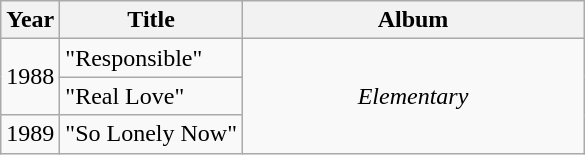<table class="wikitable" style="text-align:center;">
<tr>
<th scope="col">Year</th>
<th scope="col">Title</th>
<th scope="col" width="220">Album</th>
</tr>
<tr>
<td rowspan="2">1988</td>
<td align="left">"Responsible"</td>
<td rowspan="3"><em>Elementary</em></td>
</tr>
<tr>
<td align="left">"Real Love"</td>
</tr>
<tr>
<td>1989</td>
<td align="left">"So Lonely Now"</td>
</tr>
</table>
